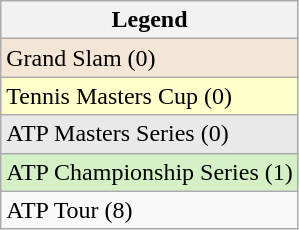<table class="wikitable sortable mw-collapsible mw-collapsed">
<tr>
<th>Legend</th>
</tr>
<tr style="background:#f3e6d7;">
<td>Grand Slam (0)</td>
</tr>
<tr style="background:#ffc;">
<td>Tennis Masters Cup (0)</td>
</tr>
<tr style="background:#e9e9e9;">
<td>ATP Masters Series (0)</td>
</tr>
<tr style="background:#d4f1c5;">
<td>ATP Championship Series (1)</td>
</tr>
<tr>
<td>ATP Tour (8)</td>
</tr>
</table>
